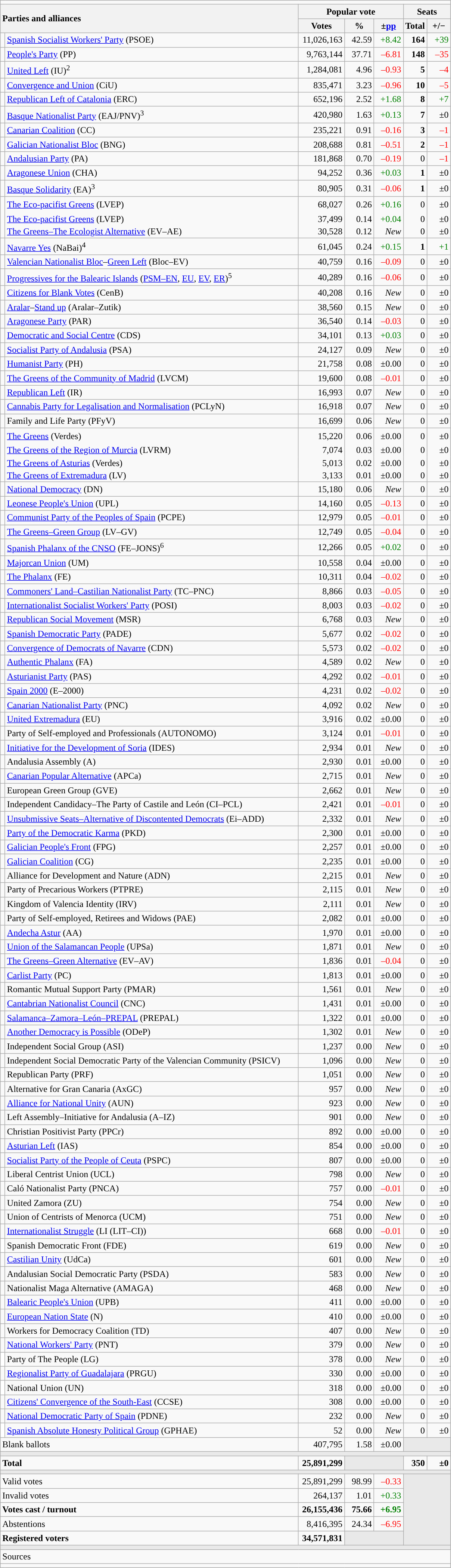<table class="wikitable" style="text-align:right;">
<tr>
<td colspan="7"></td>
</tr>
<tr>
<th style="text-align:left;" rowspan="2" colspan="2" width="525">Parties and alliances</th>
<th colspan="3">Popular vote</th>
<th colspan="2">Seats</th>
</tr>
<tr>
<th width="75">Votes</th>
<th width="45">%</th>
<th width="45">±<a href='#'>pp</a></th>
<th width="35">Total</th>
<th width="35">+/−</th>
</tr>
<tr>
<td width="1" style="color:inherit;background:"></td>
<td align="left"><a href='#'>Spanish Socialist Workers' Party</a> (PSOE)</td>
<td>11,026,163</td>
<td>42.59</td>
<td style="color:green;">+8.42</td>
<td><strong>164</strong></td>
<td style="color:green;">+39</td>
</tr>
<tr>
<td style="color:inherit;background:"></td>
<td align="left"><a href='#'>People's Party</a> (PP)</td>
<td>9,763,144</td>
<td>37.71</td>
<td style="color:red;">–6.81</td>
<td><strong>148</strong></td>
<td style="color:red;">–35</td>
</tr>
<tr>
<td style="color:inherit;background:"></td>
<td align="left"><a href='#'>United Left</a> (IU)<sup>2</sup></td>
<td>1,284,081</td>
<td>4.96</td>
<td style="color:red;">–0.93</td>
<td><strong>5</strong></td>
<td style="color:red;">–4</td>
</tr>
<tr>
<td style="color:inherit;background:"></td>
<td align="left"><a href='#'>Convergence and Union</a> (CiU)</td>
<td>835,471</td>
<td>3.23</td>
<td style="color:red;">–0.96</td>
<td><strong>10</strong></td>
<td style="color:red;">–5</td>
</tr>
<tr>
<td style="color:inherit;background:"></td>
<td align="left"><a href='#'>Republican Left of Catalonia</a> (ERC)</td>
<td>652,196</td>
<td>2.52</td>
<td style="color:green;">+1.68</td>
<td><strong>8</strong></td>
<td style="color:green;">+7</td>
</tr>
<tr>
<td style="color:inherit;background:"></td>
<td align="left"><a href='#'>Basque Nationalist Party</a> (EAJ/PNV)<sup>3</sup></td>
<td>420,980</td>
<td>1.63</td>
<td style="color:green;">+0.13</td>
<td><strong>7</strong></td>
<td>±0</td>
</tr>
<tr>
<td style="color:inherit;background:"></td>
<td align="left"><a href='#'>Canarian Coalition</a> (CC)</td>
<td>235,221</td>
<td>0.91</td>
<td style="color:red;">–0.16</td>
<td><strong>3</strong></td>
<td style="color:red;">–1</td>
</tr>
<tr>
<td style="color:inherit;background:"></td>
<td align="left"><a href='#'>Galician Nationalist Bloc</a> (BNG)</td>
<td>208,688</td>
<td>0.81</td>
<td style="color:red;">–0.51</td>
<td><strong>2</strong></td>
<td style="color:red;">–1</td>
</tr>
<tr>
<td style="color:inherit;background:"></td>
<td align="left"><a href='#'>Andalusian Party</a> (PA)</td>
<td>181,868</td>
<td>0.70</td>
<td style="color:red;">–0.19</td>
<td>0</td>
<td style="color:red;">–1</td>
</tr>
<tr>
<td style="color:inherit;background:"></td>
<td align="left"><a href='#'>Aragonese Union</a> (CHA)</td>
<td>94,252</td>
<td>0.36</td>
<td style="color:green;">+0.03</td>
<td><strong>1</strong></td>
<td>±0</td>
</tr>
<tr>
<td style="color:inherit;background:"></td>
<td align="left"><a href='#'>Basque Solidarity</a> (EA)<sup>3</sup></td>
<td>80,905</td>
<td>0.31</td>
<td style="color:red;">–0.06</td>
<td><strong>1</strong></td>
<td>±0</td>
</tr>
<tr style="line-height:22px;">
<td rowspan="3" style="color:inherit;background:"></td>
<td align="left"><a href='#'>The Eco-pacifist Greens</a> (LVEP)</td>
<td>68,027</td>
<td>0.26</td>
<td style="color:green;">+0.16</td>
<td>0</td>
<td>±0</td>
</tr>
<tr style="border-bottom-style:hidden; border-top-style:hidden; line-height:16px;">
<td align="left"><span><a href='#'>The Eco-pacifist Greens</a> (LVEP)</span></td>
<td>37,499</td>
<td>0.14</td>
<td style="color:green;">+0.04</td>
<td>0</td>
<td>±0</td>
</tr>
<tr style="line-height:16px;">
<td align="left"><span><a href='#'>The Greens–The Ecologist Alternative</a> (EV–AE)</span></td>
<td>30,528</td>
<td>0.12</td>
<td><em>New</em></td>
<td>0</td>
<td>±0</td>
</tr>
<tr>
<td style="color:inherit;background:"></td>
<td align="left"><a href='#'>Navarre Yes</a> (NaBai)<sup>4</sup></td>
<td>61,045</td>
<td>0.24</td>
<td style="color:green;">+0.15</td>
<td><strong>1</strong></td>
<td style="color:green;">+1</td>
</tr>
<tr>
<td style="color:inherit;background:"></td>
<td align="left"><a href='#'>Valencian Nationalist Bloc</a>–<a href='#'>Green Left</a> (Bloc–EV)</td>
<td>40,759</td>
<td>0.16</td>
<td style="color:red;">–0.09</td>
<td>0</td>
<td>±0</td>
</tr>
<tr>
<td style="color:inherit;background:"></td>
<td align="left"><a href='#'>Progressives for the Balearic Islands</a> (<a href='#'>PSM–EN</a>, <a href='#'>EU</a>, <a href='#'>EV</a>, <a href='#'>ER</a>)<sup>5</sup></td>
<td>40,289</td>
<td>0.16</td>
<td style="color:red;">–0.06</td>
<td>0</td>
<td>±0</td>
</tr>
<tr>
<td style="color:inherit;background:"></td>
<td align="left"><a href='#'>Citizens for Blank Votes</a> (CenB)</td>
<td>40,208</td>
<td>0.16</td>
<td><em>New</em></td>
<td>0</td>
<td>±0</td>
</tr>
<tr>
<td style="color:inherit;background:"></td>
<td align="left"><a href='#'>Aralar</a>–<a href='#'>Stand up</a> (Aralar–Zutik)</td>
<td>38,560</td>
<td>0.15</td>
<td><em>New</em></td>
<td>0</td>
<td>±0</td>
</tr>
<tr>
<td style="color:inherit;background:"></td>
<td align="left"><a href='#'>Aragonese Party</a> (PAR)</td>
<td>36,540</td>
<td>0.14</td>
<td style="color:red;">–0.03</td>
<td>0</td>
<td>±0</td>
</tr>
<tr>
<td style="color:inherit;background:"></td>
<td align="left"><a href='#'>Democratic and Social Centre</a> (CDS)</td>
<td>34,101</td>
<td>0.13</td>
<td style="color:green;">+0.03</td>
<td>0</td>
<td>±0</td>
</tr>
<tr>
<td style="color:inherit;background:"></td>
<td align="left"><a href='#'>Socialist Party of Andalusia</a> (PSA)</td>
<td>24,127</td>
<td>0.09</td>
<td><em>New</em></td>
<td>0</td>
<td>±0</td>
</tr>
<tr>
<td style="color:inherit;background:"></td>
<td align="left"><a href='#'>Humanist Party</a> (PH)</td>
<td>21,758</td>
<td>0.08</td>
<td>±0.00</td>
<td>0</td>
<td>±0</td>
</tr>
<tr>
<td style="color:inherit;background:"></td>
<td align="left"><a href='#'>The Greens of the Community of Madrid</a> (LVCM)</td>
<td>19,600</td>
<td>0.08</td>
<td style="color:red;">–0.01</td>
<td>0</td>
<td>±0</td>
</tr>
<tr>
<td style="color:inherit;background:"></td>
<td align="left"><a href='#'>Republican Left</a> (IR)</td>
<td>16,993</td>
<td>0.07</td>
<td><em>New</em></td>
<td>0</td>
<td>±0</td>
</tr>
<tr>
<td style="color:inherit;background:"></td>
<td align="left"><a href='#'>Cannabis Party for Legalisation and Normalisation</a> (PCLyN)</td>
<td>16,918</td>
<td>0.07</td>
<td><em>New</em></td>
<td>0</td>
<td>±0</td>
</tr>
<tr>
<td style="color:inherit;background:"></td>
<td align="left">Family and Life Party (PFyV)</td>
<td>16,699</td>
<td>0.06</td>
<td><em>New</em></td>
<td>0</td>
<td>±0</td>
</tr>
<tr style="line-height:22px;">
<td rowspan="4" style="color:inherit;background:"></td>
<td align="left"><a href='#'>The Greens</a> (Verdes)</td>
<td>15,220</td>
<td>0.06</td>
<td>±0.00</td>
<td>0</td>
<td>±0</td>
</tr>
<tr style="border-bottom-style:hidden; border-top-style:hidden; line-height:16px;">
<td align="left"><span><a href='#'>The Greens of the Region of Murcia</a> (LVRM)</span></td>
<td>7,074</td>
<td>0.03</td>
<td>±0.00</td>
<td>0</td>
<td>±0</td>
</tr>
<tr style="border-bottom-style:hidden; line-height:16px;">
<td align="left"><span><a href='#'>The Greens of Asturias</a> (Verdes)</span></td>
<td>5,013</td>
<td>0.02</td>
<td>±0.00</td>
<td>0</td>
<td>±0</td>
</tr>
<tr style="line-height:16px;">
<td align="left"><span><a href='#'>The Greens of Extremadura</a> (LV)</span></td>
<td>3,133</td>
<td>0.01</td>
<td>±0.00</td>
<td>0</td>
<td>±0</td>
</tr>
<tr>
<td style="color:inherit;background:"></td>
<td align="left"><a href='#'>National Democracy</a> (DN)</td>
<td>15,180</td>
<td>0.06</td>
<td><em>New</em></td>
<td>0</td>
<td>±0</td>
</tr>
<tr>
<td style="color:inherit;background:"></td>
<td align="left"><a href='#'>Leonese People's Union</a> (UPL)</td>
<td>14,160</td>
<td>0.05</td>
<td style="color:red;">–0.13</td>
<td>0</td>
<td>±0</td>
</tr>
<tr>
<td style="color:inherit;background:"></td>
<td align="left"><a href='#'>Communist Party of the Peoples of Spain</a> (PCPE)</td>
<td>12,979</td>
<td>0.05</td>
<td style="color:red;">–0.01</td>
<td>0</td>
<td>±0</td>
</tr>
<tr>
<td style="color:inherit;background:"></td>
<td align="left"><a href='#'>The Greens–Green Group</a> (LV–GV)</td>
<td>12,749</td>
<td>0.05</td>
<td style="color:red;">–0.04</td>
<td>0</td>
<td>±0</td>
</tr>
<tr>
<td style="color:inherit;background:"></td>
<td align="left"><a href='#'>Spanish Phalanx of the CNSO</a> (FE–JONS)<sup>6</sup></td>
<td>12,266</td>
<td>0.05</td>
<td style="color:green;">+0.02</td>
<td>0</td>
<td>±0</td>
</tr>
<tr>
<td style="color:inherit;background:"></td>
<td align="left"><a href='#'>Majorcan Union</a> (UM)</td>
<td>10,558</td>
<td>0.04</td>
<td>±0.00</td>
<td>0</td>
<td>±0</td>
</tr>
<tr>
<td style="color:inherit;background:"></td>
<td align="left"><a href='#'>The Phalanx</a> (FE)</td>
<td>10,311</td>
<td>0.04</td>
<td style="color:red;">–0.02</td>
<td>0</td>
<td>±0</td>
</tr>
<tr>
<td style="color:inherit;background:"></td>
<td align="left"><a href='#'>Commoners' Land–Castilian Nationalist Party</a> (TC–PNC)</td>
<td>8,866</td>
<td>0.03</td>
<td style="color:red;">–0.05</td>
<td>0</td>
<td>±0</td>
</tr>
<tr>
<td style="color:inherit;background:"></td>
<td align="left"><a href='#'>Internationalist Socialist Workers' Party</a> (POSI)</td>
<td>8,003</td>
<td>0.03</td>
<td style="color:red;">–0.02</td>
<td>0</td>
<td>±0</td>
</tr>
<tr>
<td style="color:inherit;background:"></td>
<td align="left"><a href='#'>Republican Social Movement</a> (MSR)</td>
<td>6,768</td>
<td>0.03</td>
<td><em>New</em></td>
<td>0</td>
<td>±0</td>
</tr>
<tr>
<td style="color:inherit;background:"></td>
<td align="left"><a href='#'>Spanish Democratic Party</a> (PADE)</td>
<td>5,677</td>
<td>0.02</td>
<td style="color:red;">–0.02</td>
<td>0</td>
<td>±0</td>
</tr>
<tr>
<td style="color:inherit;background:"></td>
<td align="left"><a href='#'>Convergence of Democrats of Navarre</a> (CDN)</td>
<td>5,573</td>
<td>0.02</td>
<td style="color:red;">–0.02</td>
<td>0</td>
<td>±0</td>
</tr>
<tr>
<td style="color:inherit;background:"></td>
<td align="left"><a href='#'>Authentic Phalanx</a> (FA)</td>
<td>4,589</td>
<td>0.02</td>
<td><em>New</em></td>
<td>0</td>
<td>±0</td>
</tr>
<tr>
<td style="color:inherit;background:"></td>
<td align="left"><a href='#'>Asturianist Party</a> (PAS)</td>
<td>4,292</td>
<td>0.02</td>
<td style="color:red;">–0.01</td>
<td>0</td>
<td>±0</td>
</tr>
<tr>
<td style="color:inherit;background:"></td>
<td align="left"><a href='#'>Spain 2000</a> (E–2000)</td>
<td>4,231</td>
<td>0.02</td>
<td style="color:red;">–0.02</td>
<td>0</td>
<td>±0</td>
</tr>
<tr>
<td style="color:inherit;background:"></td>
<td align="left"><a href='#'>Canarian Nationalist Party</a> (PNC)</td>
<td>4,092</td>
<td>0.02</td>
<td><em>New</em></td>
<td>0</td>
<td>±0</td>
</tr>
<tr>
<td style="color:inherit;background:"></td>
<td align="left"><a href='#'>United Extremadura</a> (EU)</td>
<td>3,916</td>
<td>0.02</td>
<td>±0.00</td>
<td>0</td>
<td>±0</td>
</tr>
<tr>
<td style="color:inherit;background:"></td>
<td align="left">Party of Self-employed and Professionals (AUTONOMO)</td>
<td>3,124</td>
<td>0.01</td>
<td style="color:red;">–0.01</td>
<td>0</td>
<td>±0</td>
</tr>
<tr>
<td style="color:inherit;background:"></td>
<td align="left"><a href='#'>Initiative for the Development of Soria</a> (IDES)</td>
<td>2,934</td>
<td>0.01</td>
<td><em>New</em></td>
<td>0</td>
<td>±0</td>
</tr>
<tr>
<td style="color:inherit;background:"></td>
<td align="left">Andalusia Assembly (A)</td>
<td>2,930</td>
<td>0.01</td>
<td>±0.00</td>
<td>0</td>
<td>±0</td>
</tr>
<tr>
<td style="color:inherit;background:"></td>
<td align="left"><a href='#'>Canarian Popular Alternative</a> (APCa)</td>
<td>2,715</td>
<td>0.01</td>
<td><em>New</em></td>
<td>0</td>
<td>±0</td>
</tr>
<tr>
<td style="color:inherit;background:"></td>
<td align="left">European Green Group (GVE)</td>
<td>2,662</td>
<td>0.01</td>
<td><em>New</em></td>
<td>0</td>
<td>±0</td>
</tr>
<tr>
<td style="color:inherit;background:"></td>
<td align="left">Independent Candidacy–The Party of Castile and León (CI–PCL)</td>
<td>2,421</td>
<td>0.01</td>
<td style="color:red;">–0.01</td>
<td>0</td>
<td>±0</td>
</tr>
<tr>
<td style="color:inherit;background:"></td>
<td align="left"><a href='#'>Unsubmissive Seats–Alternative of Discontented Democrats</a> (Ei–ADD)</td>
<td>2,332</td>
<td>0.01</td>
<td><em>New</em></td>
<td>0</td>
<td>±0</td>
</tr>
<tr>
<td style="color:inherit;background:"></td>
<td align="left"><a href='#'>Party of the Democratic Karma</a> (PKD)</td>
<td>2,300</td>
<td>0.01</td>
<td>±0.00</td>
<td>0</td>
<td>±0</td>
</tr>
<tr>
<td style="color:inherit;background:"></td>
<td align="left"><a href='#'>Galician People's Front</a> (FPG)</td>
<td>2,257</td>
<td>0.01</td>
<td>±0.00</td>
<td>0</td>
<td>±0</td>
</tr>
<tr>
<td style="color:inherit;background:"></td>
<td align="left"><a href='#'>Galician Coalition</a> (CG)</td>
<td>2,235</td>
<td>0.01</td>
<td>±0.00</td>
<td>0</td>
<td>±0</td>
</tr>
<tr>
<td style="color:inherit;background:"></td>
<td align="left">Alliance for Development and Nature (ADN)</td>
<td>2,215</td>
<td>0.01</td>
<td><em>New</em></td>
<td>0</td>
<td>±0</td>
</tr>
<tr>
<td style="color:inherit;background:"></td>
<td align="left">Party of Precarious Workers (PTPRE)</td>
<td>2,115</td>
<td>0.01</td>
<td><em>New</em></td>
<td>0</td>
<td>±0</td>
</tr>
<tr>
<td style="color:inherit;background:"></td>
<td align="left">Kingdom of Valencia Identity (IRV)</td>
<td>2,111</td>
<td>0.01</td>
<td><em>New</em></td>
<td>0</td>
<td>±0</td>
</tr>
<tr>
<td style="color:inherit;background:"></td>
<td align="left">Party of Self-employed, Retirees and Widows (PAE)</td>
<td>2,082</td>
<td>0.01</td>
<td>±0.00</td>
<td>0</td>
<td>±0</td>
</tr>
<tr>
<td style="color:inherit;background:"></td>
<td align="left"><a href='#'>Andecha Astur</a> (AA)</td>
<td>1,970</td>
<td>0.01</td>
<td>±0.00</td>
<td>0</td>
<td>±0</td>
</tr>
<tr>
<td style="color:inherit;background:"></td>
<td align="left"><a href='#'>Union of the Salamancan People</a> (UPSa)</td>
<td>1,871</td>
<td>0.01</td>
<td><em>New</em></td>
<td>0</td>
<td>±0</td>
</tr>
<tr>
<td style="color:inherit;background:"></td>
<td align="left"><a href='#'>The Greens–Green Alternative</a> (EV–AV)</td>
<td>1,836</td>
<td>0.01</td>
<td style="color:red;">–0.04</td>
<td>0</td>
<td>±0</td>
</tr>
<tr>
<td style="color:inherit;background:"></td>
<td align="left"><a href='#'>Carlist Party</a> (PC)</td>
<td>1,813</td>
<td>0.01</td>
<td>±0.00</td>
<td>0</td>
<td>±0</td>
</tr>
<tr>
<td style="color:inherit;background:"></td>
<td align="left">Romantic Mutual Support Party (PMAR)</td>
<td>1,561</td>
<td>0.01</td>
<td><em>New</em></td>
<td>0</td>
<td>±0</td>
</tr>
<tr>
<td style="color:inherit;background:"></td>
<td align="left"><a href='#'>Cantabrian Nationalist Council</a> (CNC)</td>
<td>1,431</td>
<td>0.01</td>
<td>±0.00</td>
<td>0</td>
<td>±0</td>
</tr>
<tr>
<td style="color:inherit;background:"></td>
<td align="left"><a href='#'>Salamanca–Zamora–León–PREPAL</a> (PREPAL)</td>
<td>1,322</td>
<td>0.01</td>
<td>±0.00</td>
<td>0</td>
<td>±0</td>
</tr>
<tr>
<td style="color:inherit;background:"></td>
<td align="left"><a href='#'>Another Democracy is Possible</a> (ODeP)</td>
<td>1,302</td>
<td>0.01</td>
<td><em>New</em></td>
<td>0</td>
<td>±0</td>
</tr>
<tr>
<td style="color:inherit;background:"></td>
<td align="left">Independent Social Group (ASI)</td>
<td>1,237</td>
<td>0.00</td>
<td><em>New</em></td>
<td>0</td>
<td>±0</td>
</tr>
<tr>
<td style="color:inherit;background:"></td>
<td align="left">Independent Social Democratic Party of the Valencian Community (PSICV)</td>
<td>1,096</td>
<td>0.00</td>
<td><em>New</em></td>
<td>0</td>
<td>±0</td>
</tr>
<tr>
<td style="color:inherit;background:"></td>
<td align="left">Republican Party (PRF)</td>
<td>1,051</td>
<td>0.00</td>
<td><em>New</em></td>
<td>0</td>
<td>±0</td>
</tr>
<tr>
<td style="color:inherit;background:"></td>
<td align="left">Alternative for Gran Canaria (AxGC)</td>
<td>957</td>
<td>0.00</td>
<td><em>New</em></td>
<td>0</td>
<td>±0</td>
</tr>
<tr>
<td style="color:inherit;background:"></td>
<td align="left"><a href='#'>Alliance for National Unity</a> (AUN)</td>
<td>923</td>
<td>0.00</td>
<td><em>New</em></td>
<td>0</td>
<td>±0</td>
</tr>
<tr>
<td style="color:inherit;background:"></td>
<td align="left">Left Assembly–Initiative for Andalusia (A–IZ)</td>
<td>901</td>
<td>0.00</td>
<td><em>New</em></td>
<td>0</td>
<td>±0</td>
</tr>
<tr>
<td style="color:inherit;background:"></td>
<td align="left">Christian Positivist Party (PPCr)</td>
<td>892</td>
<td>0.00</td>
<td>±0.00</td>
<td>0</td>
<td>±0</td>
</tr>
<tr>
<td style="color:inherit;background:"></td>
<td align="left"><a href='#'>Asturian Left</a> (IAS)</td>
<td>854</td>
<td>0.00</td>
<td>±0.00</td>
<td>0</td>
<td>±0</td>
</tr>
<tr>
<td style="color:inherit;background:"></td>
<td align="left"><a href='#'>Socialist Party of the People of Ceuta</a> (PSPC)</td>
<td>807</td>
<td>0.00</td>
<td>±0.00</td>
<td>0</td>
<td>±0</td>
</tr>
<tr>
<td style="color:inherit;background:"></td>
<td align="left">Liberal Centrist Union (UCL)</td>
<td>798</td>
<td>0.00</td>
<td><em>New</em></td>
<td>0</td>
<td>±0</td>
</tr>
<tr>
<td style="color:inherit;background:"></td>
<td align="left">Caló Nationalist Party (PNCA)</td>
<td>757</td>
<td>0.00</td>
<td style="color:red;">–0.01</td>
<td>0</td>
<td>±0</td>
</tr>
<tr>
<td style="color:inherit;background:"></td>
<td align="left">United Zamora (ZU)</td>
<td>754</td>
<td>0.00</td>
<td><em>New</em></td>
<td>0</td>
<td>±0</td>
</tr>
<tr>
<td style="color:inherit;background:"></td>
<td align="left">Union of Centrists of Menorca (UCM)</td>
<td>751</td>
<td>0.00</td>
<td><em>New</em></td>
<td>0</td>
<td>±0</td>
</tr>
<tr>
<td style="color:inherit;background:"></td>
<td align="left"><a href='#'>Internationalist Struggle</a> (LI (LIT–CI))</td>
<td>668</td>
<td>0.00</td>
<td style="color:red;">–0.01</td>
<td>0</td>
<td>±0</td>
</tr>
<tr>
<td bgcolor="white"></td>
<td align="left">Spanish Democratic Front (FDE)</td>
<td>619</td>
<td>0.00</td>
<td><em>New</em></td>
<td>0</td>
<td>±0</td>
</tr>
<tr>
<td style="color:inherit;background:"></td>
<td align="left"><a href='#'>Castilian Unity</a> (UdCa)</td>
<td>601</td>
<td>0.00</td>
<td><em>New</em></td>
<td>0</td>
<td>±0</td>
</tr>
<tr>
<td style="color:inherit;background:"></td>
<td align="left">Andalusian Social Democratic Party (PSDA)</td>
<td>583</td>
<td>0.00</td>
<td><em>New</em></td>
<td>0</td>
<td>±0</td>
</tr>
<tr>
<td style="color:inherit;background:"></td>
<td align="left">Nationalist Maga Alternative (AMAGA)</td>
<td>468</td>
<td>0.00</td>
<td><em>New</em></td>
<td>0</td>
<td>±0</td>
</tr>
<tr>
<td style="color:inherit;background:"></td>
<td align="left"><a href='#'>Balearic People's Union</a> (UPB)</td>
<td>411</td>
<td>0.00</td>
<td>±0.00</td>
<td>0</td>
<td>±0</td>
</tr>
<tr>
<td style="color:inherit;background:"></td>
<td align="left"><a href='#'>European Nation State</a> (N)</td>
<td>410</td>
<td>0.00</td>
<td>±0.00</td>
<td>0</td>
<td>±0</td>
</tr>
<tr>
<td style="color:inherit;background:"></td>
<td align="left">Workers for Democracy Coalition (TD)</td>
<td>407</td>
<td>0.00</td>
<td><em>New</em></td>
<td>0</td>
<td>±0</td>
</tr>
<tr>
<td style="color:inherit;background:"></td>
<td align="left"><a href='#'>National Workers' Party</a> (PNT)</td>
<td>379</td>
<td>0.00</td>
<td><em>New</em></td>
<td>0</td>
<td>±0</td>
</tr>
<tr>
<td bgcolor="white"></td>
<td align="left">Party of The People (LG)</td>
<td>378</td>
<td>0.00</td>
<td><em>New</em></td>
<td>0</td>
<td>±0</td>
</tr>
<tr>
<td style="color:inherit;background:"></td>
<td align="left"><a href='#'>Regionalist Party of Guadalajara</a> (PRGU)</td>
<td>330</td>
<td>0.00</td>
<td>±0.00</td>
<td>0</td>
<td>±0</td>
</tr>
<tr>
<td bgcolor="white"></td>
<td align="left">National Union (UN)</td>
<td>318</td>
<td>0.00</td>
<td>±0.00</td>
<td>0</td>
<td>±0</td>
</tr>
<tr>
<td style="color:inherit;background:"></td>
<td align="left"><a href='#'>Citizens' Convergence of the South-East</a> (CCSE)</td>
<td>308</td>
<td>0.00</td>
<td>±0.00</td>
<td>0</td>
<td>±0</td>
</tr>
<tr>
<td style="color:inherit;background:"></td>
<td align="left"><a href='#'>National Democratic Party of Spain</a> (PDNE)</td>
<td>232</td>
<td>0.00</td>
<td><em>New</em></td>
<td>0</td>
<td>±0</td>
</tr>
<tr>
<td bgcolor="white"></td>
<td align="left"><a href='#'>Spanish Absolute Honesty Political Group</a> (GPHAE)</td>
<td>52</td>
<td>0.00</td>
<td><em>New</em></td>
<td>0</td>
<td>±0</td>
</tr>
<tr>
<td align="left" colspan="2">Blank ballots</td>
<td>407,795</td>
<td>1.58</td>
<td>±0.00</td>
<td bgcolor="#E9E9E9" colspan="2"></td>
</tr>
<tr>
<td colspan="7" bgcolor="#E9E9E9"></td>
</tr>
<tr style="font-weight:bold;">
<td align="left" colspan="2">Total</td>
<td>25,891,299</td>
<td bgcolor="#E9E9E9" colspan="2"></td>
<td>350</td>
<td>±0</td>
</tr>
<tr>
<td colspan="7" bgcolor="#E9E9E9"></td>
</tr>
<tr>
<td align="left" colspan="2">Valid votes</td>
<td>25,891,299</td>
<td>98.99</td>
<td style="color:red;">–0.33</td>
<td bgcolor="#E9E9E9" colspan="2" rowspan="5"></td>
</tr>
<tr>
<td align="left" colspan="2">Invalid votes</td>
<td>264,137</td>
<td>1.01</td>
<td style="color:green;">+0.33</td>
</tr>
<tr style="font-weight:bold;">
<td align="left" colspan="2">Votes cast / turnout</td>
<td>26,155,436</td>
<td>75.66</td>
<td style="color:green;">+6.95</td>
</tr>
<tr>
<td align="left" colspan="2">Abstentions</td>
<td>8,416,395</td>
<td>24.34</td>
<td style="color:red;">–6.95</td>
</tr>
<tr style="font-weight:bold;">
<td align="left" colspan="2">Registered voters</td>
<td>34,571,831</td>
<td bgcolor="#E9E9E9" colspan="2"></td>
</tr>
<tr>
<td colspan="7" bgcolor="#E9E9E9"></td>
</tr>
<tr>
<td align="left" colspan="7">Sources</td>
</tr>
<tr>
<td colspan="7" style="text-align:left; max-width:790px;"></td>
</tr>
</table>
